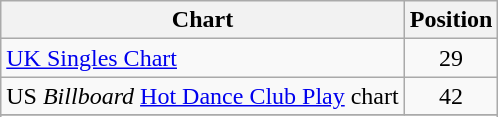<table class="wikitable sortable">
<tr>
<th>Chart</th>
<th>Position</th>
</tr>
<tr>
<td><a href='#'>UK Singles Chart</a></td>
<td align="center">29</td>
</tr>
<tr>
<td>US <em>Billboard</em> <a href='#'>Hot Dance Club Play</a> chart</td>
<td align="center">42 </td>
</tr>
<tr>
</tr>
<tr>
</tr>
</table>
